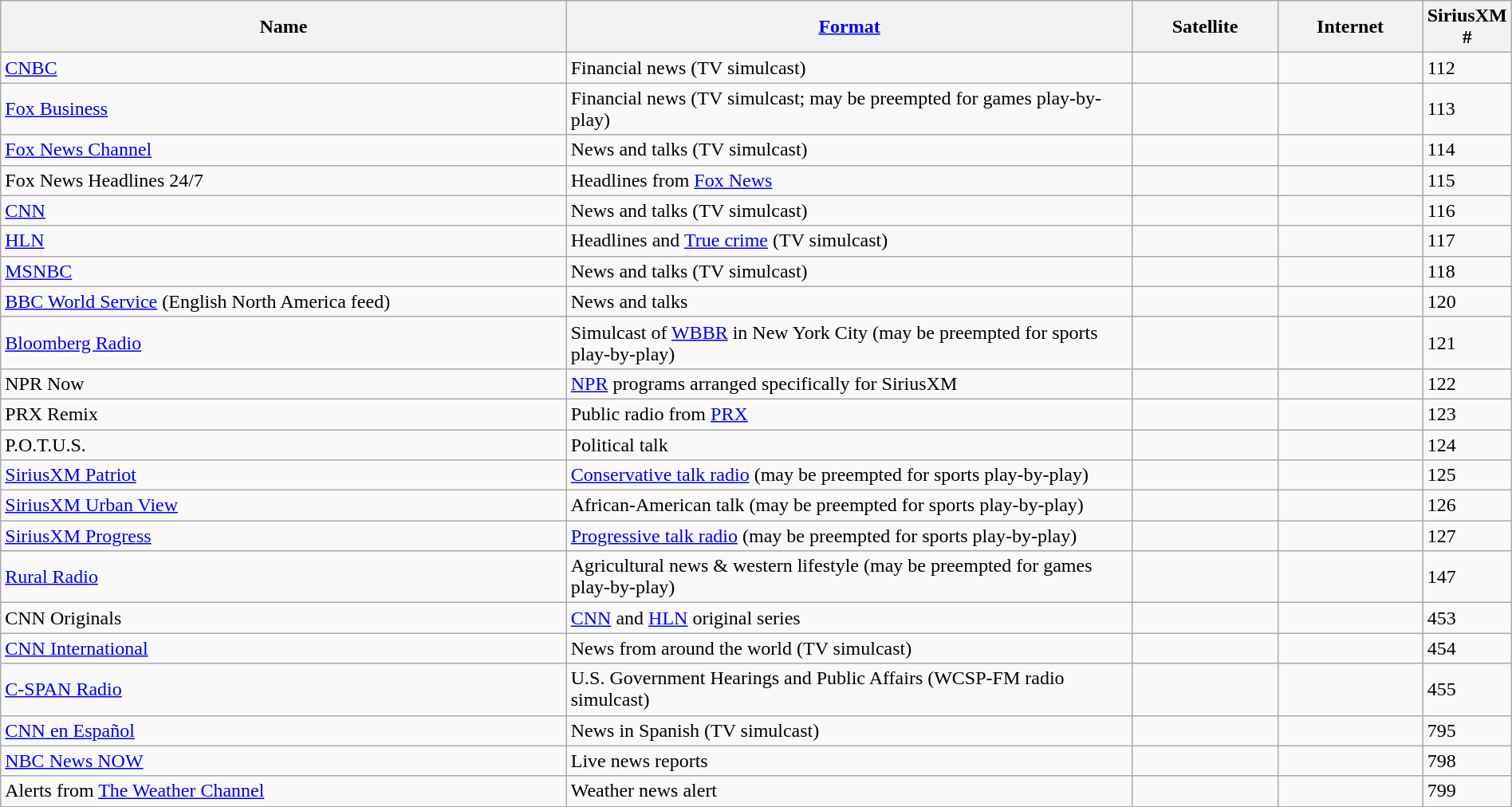<table class="wikitable sortable" style="width:100%;">
<tr>
<th width="40%">Name</th>
<th width="40%"><a href='#'>Format</a></th>
<th width="10%">Satellite</th>
<th width="10%">Internet</th>
<th width="10%">SiriusXM #</th>
</tr>
<tr>
<td><a href='#'>CNBC</a></td>
<td>Financial news (TV simulcast)</td>
<td></td>
<td></td>
<td>112</td>
</tr>
<tr>
<td><a href='#'>Fox Business</a></td>
<td>Financial news (TV simulcast; may be preempted for games play-by-play)</td>
<td></td>
<td></td>
<td>113</td>
</tr>
<tr>
<td><a href='#'>Fox News Channel</a></td>
<td>News and talks (TV simulcast)</td>
<td></td>
<td></td>
<td>114</td>
</tr>
<tr>
<td>Fox News Headlines 24/7</td>
<td>Headlines from <a href='#'>Fox News</a></td>
<td></td>
<td></td>
<td>115</td>
</tr>
<tr>
<td><a href='#'>CNN</a></td>
<td>News and talks (TV simulcast)</td>
<td></td>
<td></td>
<td>116</td>
</tr>
<tr>
<td><a href='#'>HLN</a></td>
<td>Headlines and <a href='#'>True crime</a> (TV simulcast)</td>
<td></td>
<td></td>
<td>117</td>
</tr>
<tr>
<td><a href='#'>MSNBC</a></td>
<td>News and talks (TV simulcast)</td>
<td></td>
<td></td>
<td>118</td>
</tr>
<tr>
<td><a href='#'>BBC World Service</a> (English North America feed)</td>
<td>News and talks</td>
<td></td>
<td></td>
<td>120</td>
</tr>
<tr>
<td><a href='#'>Bloomberg Radio</a></td>
<td>Simulcast of <a href='#'>WBBR</a> in New York City (may be preempted for sports play-by-play)</td>
<td></td>
<td></td>
<td>121</td>
</tr>
<tr>
<td>NPR Now</td>
<td><a href='#'>NPR</a> programs arranged specifically for SiriusXM</td>
<td></td>
<td></td>
<td>122</td>
</tr>
<tr>
<td>PRX Remix</td>
<td>Public radio from <a href='#'>PRX</a></td>
<td></td>
<td></td>
<td>123</td>
</tr>
<tr>
<td>P.O.T.U.S.</td>
<td>Political talk</td>
<td></td>
<td></td>
<td>124</td>
</tr>
<tr>
<td><a href='#'>SiriusXM Patriot</a></td>
<td><a href='#'>Conservative talk radio</a> (may be preempted for sports play-by-play)</td>
<td></td>
<td></td>
<td>125</td>
</tr>
<tr>
<td><a href='#'>SiriusXM Urban View</a></td>
<td>African-American talk (may be preempted for sports play-by-play)</td>
<td></td>
<td></td>
<td>126</td>
</tr>
<tr>
<td><a href='#'>SiriusXM Progress</a></td>
<td><a href='#'>Progressive talk radio</a> (may be preempted for sports play-by-play)</td>
<td></td>
<td></td>
<td>127</td>
</tr>
<tr>
<td><a href='#'>Rural Radio</a></td>
<td>Agricultural news & western lifestyle (may be preempted for games play-by-play)</td>
<td></td>
<td></td>
<td>147</td>
</tr>
<tr>
<td>CNN Originals</td>
<td><a href='#'>CNN</a> and <a href='#'>HLN</a> original series</td>
<td></td>
<td></td>
<td>453</td>
</tr>
<tr>
<td><a href='#'>CNN International</a></td>
<td>News from around the world (TV simulcast)</td>
<td></td>
<td></td>
<td>454</td>
</tr>
<tr>
<td><a href='#'>C-SPAN Radio</a></td>
<td>U.S. Government Hearings and Public Affairs (WCSP-FM radio simulcast)</td>
<td></td>
<td></td>
<td>455</td>
</tr>
<tr>
<td><a href='#'>CNN en Español</a></td>
<td>News in Spanish (TV simulcast)</td>
<td></td>
<td></td>
<td>795</td>
</tr>
<tr>
<td><a href='#'>NBC News NOW</a></td>
<td>Live news reports</td>
<td></td>
<td></td>
<td>798</td>
</tr>
<tr>
<td>Alerts from <a href='#'>The Weather Channel</a></td>
<td>Weather news alert</td>
<td></td>
<td></td>
<td>799</td>
</tr>
</table>
